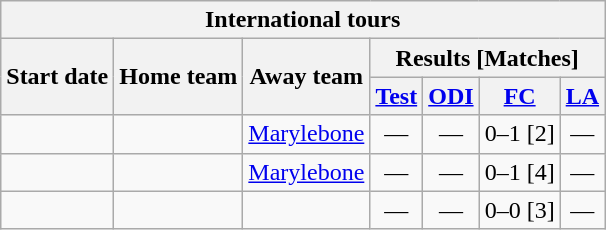<table class="wikitable">
<tr>
<th colspan="7">International tours</th>
</tr>
<tr>
<th rowspan="2">Start date</th>
<th rowspan="2">Home team</th>
<th rowspan="2">Away team</th>
<th colspan="4">Results [Matches]</th>
</tr>
<tr>
<th><a href='#'>Test</a></th>
<th><a href='#'>ODI</a></th>
<th><a href='#'>FC</a></th>
<th><a href='#'>LA</a></th>
</tr>
<tr>
<td><a href='#'></a></td>
<td></td>
<td><a href='#'>Marylebone</a></td>
<td ; style="text-align:center">—</td>
<td ; style="text-align:center">—</td>
<td>0–1 [2]</td>
<td ; style="text-align:center">—</td>
</tr>
<tr>
<td><a href='#'></a></td>
<td></td>
<td><a href='#'>Marylebone</a></td>
<td ; style="text-align:center">—</td>
<td ; style="text-align:center">—</td>
<td>0–1 [4]</td>
<td ; style="text-align:center">—</td>
</tr>
<tr>
<td><a href='#'></a></td>
<td></td>
<td></td>
<td ; style="text-align:center">—</td>
<td ; style="text-align:center">—</td>
<td>0–0 [3]</td>
<td ; style="text-align:center">—</td>
</tr>
</table>
